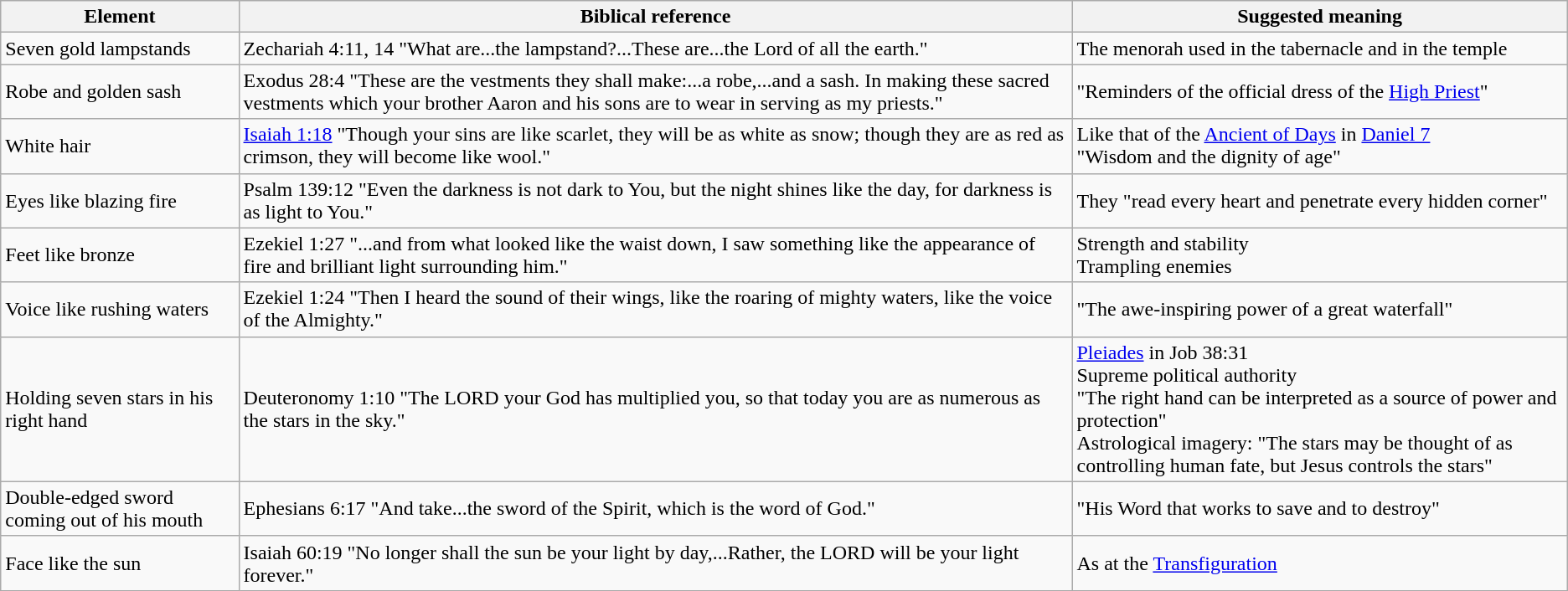<table class="wikitable">
<tr>
<th>Element</th>
<th>Biblical reference</th>
<th>Suggested meaning</th>
</tr>
<tr>
<td>Seven gold lampstands</td>
<td>Zechariah 4:11, 14 "What are...the lampstand?...These are...the Lord of all the earth."</td>
<td>The menorah used in the tabernacle and in the temple</td>
</tr>
<tr>
<td>Robe and golden sash</td>
<td>Exodus 28:4 "These are the vestments they shall make:...a robe,...and a sash. In making these sacred vestments which your brother Aaron and his sons are to wear in serving as my priests."</td>
<td>"Reminders of the official dress of the <a href='#'>High Priest</a>"</td>
</tr>
<tr>
<td>White hair</td>
<td><a href='#'>Isaiah 1:18</a> "Though your sins are like scarlet, they will be as white as snow; though they are as red as crimson, they will become like wool."</td>
<td>Like that of the <a href='#'>Ancient of Days</a> in <a href='#'>Daniel 7</a><br>"Wisdom and the dignity of age"</td>
</tr>
<tr>
<td>Eyes like blazing fire</td>
<td>Psalm 139:12 "Even the darkness is not dark to You, but the night shines like the day, for darkness is as light to You."</td>
<td>They "read every heart and penetrate every hidden corner"</td>
</tr>
<tr>
<td>Feet like bronze</td>
<td>Ezekiel 1:27 "...and from what looked like the waist down, I saw something like the appearance of fire and brilliant light surrounding him."</td>
<td>Strength and stability<br>Trampling enemies</td>
</tr>
<tr>
<td>Voice like rushing waters</td>
<td>Ezekiel 1:24 "Then I heard the sound of their wings, like the roaring of mighty waters, like the voice of the Almighty."</td>
<td>"The awe-inspiring power of a great waterfall"</td>
</tr>
<tr>
<td>Holding seven stars in his right hand</td>
<td>Deuteronomy 1:10 "The LORD your God has multiplied you, so that today you are as numerous as the stars in the sky."</td>
<td><a href='#'>Pleiades</a> in Job 38:31 <br>Supreme political authority<br>"The right hand can be interpreted as a source of power and protection"<br>Astrological imagery: "The stars may be thought of as controlling human fate, but Jesus controls the stars"</td>
</tr>
<tr>
<td>Double-edged sword coming out of his mouth</td>
<td>Ephesians 6:17 "And take...the sword of the Spirit, which is the word of God."</td>
<td>"His Word that works to save and to destroy"</td>
</tr>
<tr>
<td>Face like the sun</td>
<td>Isaiah 60:19 "No longer shall the sun be your light by day,...Rather, the LORD will be your light forever."</td>
<td>As at the <a href='#'>Transfiguration</a></td>
</tr>
</table>
